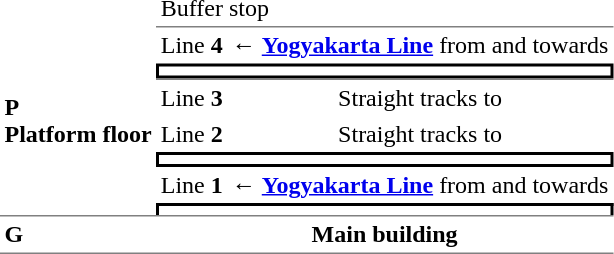<table cellspacing="0" cellpadding="3">
<tr>
<td></td>
<td colspan="2">Buffer stop</td>
</tr>
<tr>
<td rowspan="7"><strong>P</strong><br><strong>Platform floor</strong></td>
<td style="border-top:solid 1px gray">Line <strong>4</strong></td>
<td style="border-top:solid 1px gray">←   <strong><a href='#'>Yogyakarta Line</a></strong> from and towards </td>
</tr>
<tr>
<td colspan="2" style="border-top:solid 2px black;border-bottom:solid 2px black;border-left:solid 2px black;border-right:solid 2px black;text-align:center"></td>
</tr>
<tr>
<td style="border-top:solid 1px gray">Line <strong>3</strong></td>
<td style="border-top:solid 1px gray;text-align:center">Straight tracks to </td>
</tr>
<tr>
<td>Line <strong>2</strong></td>
<td style="text-align:center">Straight tracks to </td>
</tr>
<tr>
<td colspan="2" style="text-align:center;border-top:solid 2px black;border-bottom:solid 2px black;border-left:solid 2px black;border-right:solid 2px black;text-align:center"></td>
</tr>
<tr>
<td>Line <strong>1</strong></td>
<td style="text-align:center">←   <strong><a href='#'>Yogyakarta Line</a></strong> from and towards </td>
</tr>
<tr>
<td colspan="2" style="border-top:solid 2px black;border-left:solid 2px black;border-right:solid 2px black;text-align:center"></td>
</tr>
<tr>
<td style="border-top:solid 1px gray;border-bottom:solid 1px gray;"><strong>G</strong></td>
<td colspan="2" style="border-top:solid 1px gray;border-bottom:solid 1px gray;text-align:center"><strong>Main building</strong></td>
</tr>
</table>
